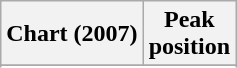<table class="wikitable sortable plainrowheaders" style="text-align:center">
<tr>
<th scope="col">Chart (2007)</th>
<th scope="col">Peak<br> position</th>
</tr>
<tr>
</tr>
<tr>
</tr>
<tr>
</tr>
<tr>
</tr>
<tr>
</tr>
</table>
